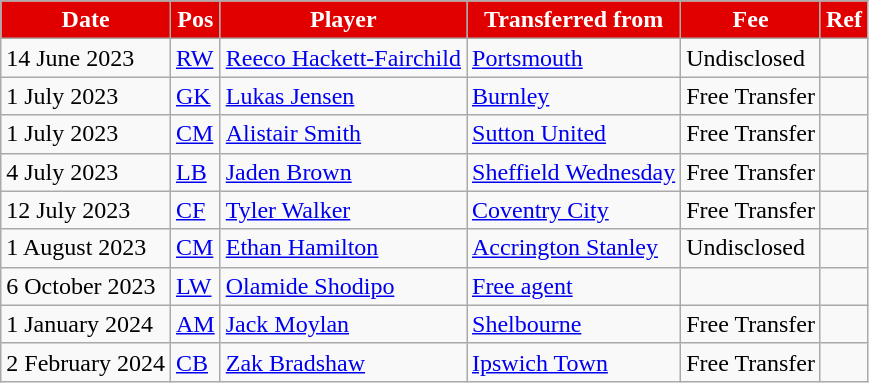<table class="wikitable plainrowheaders sortable">
<tr>
<th style="background:#E00000; color:white;">Date</th>
<th style="background:#E00000; color:white;">Pos</th>
<th style="background:#E00000; color:white;">Player</th>
<th style="background:#E00000; color:white;">Transferred from</th>
<th style="background:#E00000; color:white;">Fee</th>
<th style="background:#E00000; color:white;">Ref</th>
</tr>
<tr>
<td>14 June 2023</td>
<td><a href='#'>RW</a></td>
<td> <a href='#'>Reeco Hackett-Fairchild</a></td>
<td> <a href='#'>Portsmouth</a></td>
<td>Undisclosed</td>
<td></td>
</tr>
<tr>
<td>1 July 2023</td>
<td><a href='#'>GK</a></td>
<td> <a href='#'>Lukas Jensen</a></td>
<td> <a href='#'>Burnley</a></td>
<td>Free Transfer</td>
<td></td>
</tr>
<tr>
<td>1 July 2023</td>
<td><a href='#'>CM</a></td>
<td> <a href='#'>Alistair Smith</a></td>
<td> <a href='#'>Sutton United</a></td>
<td>Free Transfer</td>
<td></td>
</tr>
<tr>
<td>4 July 2023</td>
<td><a href='#'>LB</a></td>
<td> <a href='#'>Jaden Brown</a></td>
<td> <a href='#'>Sheffield Wednesday</a></td>
<td>Free Transfer</td>
<td></td>
</tr>
<tr>
<td>12 July 2023</td>
<td><a href='#'>CF</a></td>
<td> <a href='#'>Tyler Walker</a></td>
<td> <a href='#'>Coventry City</a></td>
<td>Free Transfer</td>
<td></td>
</tr>
<tr>
<td>1 August 2023</td>
<td><a href='#'>CM</a></td>
<td> <a href='#'>Ethan Hamilton</a></td>
<td> <a href='#'>Accrington Stanley</a></td>
<td>Undisclosed</td>
<td></td>
</tr>
<tr>
<td>6 October 2023</td>
<td><a href='#'>LW</a></td>
<td> <a href='#'>Olamide Shodipo</a></td>
<td> <a href='#'>Free agent</a></td>
<td></td>
<td></td>
</tr>
<tr>
<td>1 January 2024</td>
<td><a href='#'>AM</a></td>
<td> <a href='#'>Jack Moylan</a></td>
<td> <a href='#'>Shelbourne</a></td>
<td>Free Transfer</td>
<td></td>
</tr>
<tr>
<td>2 February 2024</td>
<td><a href='#'>CB</a></td>
<td> <a href='#'>Zak Bradshaw</a></td>
<td> <a href='#'>Ipswich Town</a></td>
<td>Free Transfer</td>
<td></td>
</tr>
</table>
